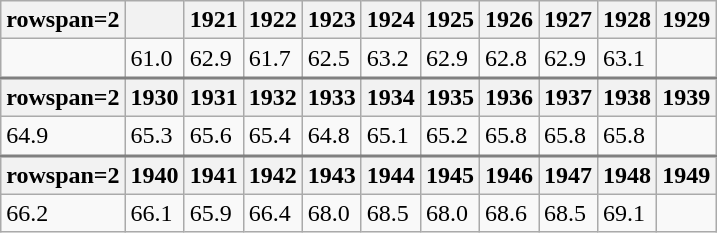<table class="wikitable">
<tr>
<th>rowspan=2 </th>
<th></th>
<th>1921</th>
<th>1922</th>
<th>1923</th>
<th>1924</th>
<th>1925</th>
<th>1926</th>
<th>1927</th>
<th>1928</th>
<th>1929</th>
</tr>
<tr>
<td></td>
<td>61.0</td>
<td>62.9</td>
<td>61.7</td>
<td>62.5</td>
<td>63.2</td>
<td>62.9</td>
<td>62.8</td>
<td>62.9</td>
<td>63.1</td>
</tr>
<tr style="border-top:2px solid gray">
<th>rowspan=2 </th>
<th>1930</th>
<th>1931</th>
<th>1932</th>
<th>1933</th>
<th>1934</th>
<th>1935</th>
<th>1936</th>
<th>1937</th>
<th>1938</th>
<th>1939</th>
</tr>
<tr>
<td>64.9</td>
<td>65.3</td>
<td>65.6</td>
<td>65.4</td>
<td>64.8</td>
<td>65.1</td>
<td>65.2</td>
<td>65.8</td>
<td>65.8</td>
<td>65.8</td>
</tr>
<tr style="border-top:2px solid gray">
<th>rowspan=2 </th>
<th>1940</th>
<th>1941</th>
<th>1942</th>
<th>1943</th>
<th>1944</th>
<th>1945</th>
<th>1946</th>
<th>1947</th>
<th>1948</th>
<th>1949</th>
</tr>
<tr>
<td>66.2</td>
<td>66.1</td>
<td>65.9</td>
<td>66.4</td>
<td>68.0</td>
<td>68.5</td>
<td>68.0</td>
<td>68.6</td>
<td>68.5</td>
<td>69.1</td>
</tr>
</table>
